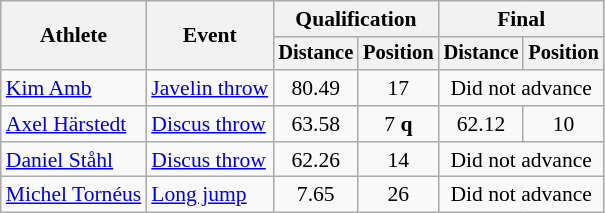<table class=wikitable style="font-size:90%">
<tr>
<th rowspan="2">Athlete</th>
<th rowspan="2">Event</th>
<th colspan="2">Qualification</th>
<th colspan="2">Final</th>
</tr>
<tr style="font-size:95%">
<th>Distance</th>
<th>Position</th>
<th>Distance</th>
<th>Position</th>
</tr>
<tr align=center>
<td align=left><a href='#'>Kim Amb</a></td>
<td align=left><a href='#'>Javelin throw</a></td>
<td>80.49</td>
<td>17</td>
<td colspan=2>Did not advance</td>
</tr>
<tr align=center>
<td align=left><a href='#'>Axel Härstedt</a></td>
<td align=left><a href='#'>Discus throw</a></td>
<td>63.58</td>
<td>7 <strong>q</strong></td>
<td>62.12</td>
<td>10</td>
</tr>
<tr align=center>
<td align=left><a href='#'>Daniel Ståhl</a></td>
<td align=left><a href='#'>Discus throw</a></td>
<td>62.26</td>
<td>14</td>
<td colspan=2>Did not advance</td>
</tr>
<tr align=center>
<td align=left><a href='#'>Michel Tornéus</a></td>
<td align=left><a href='#'>Long jump</a></td>
<td>7.65</td>
<td>26</td>
<td colspan=2>Did not advance</td>
</tr>
</table>
